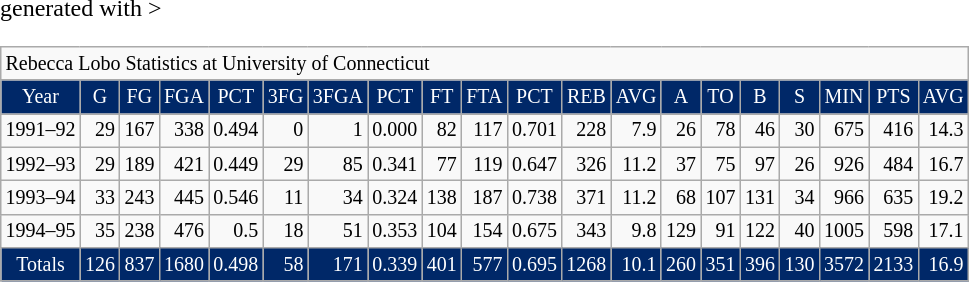<table class="wikitable" <hiddentext > generated with >
<tr style="text-align:left; font-size:10pt; vertical-align:bottom;">
<td colspan="20" style="height:14px;">Rebecca Lobo Statistics at University of Connecticut</td>
</tr>
<tr style="text-align:center; background:#002868; font-size:10pt; color:white; vertical-align:bottom;">
<td style="height:15px;">Year</td>
<td>G</td>
<td>FG</td>
<td>FGA</td>
<td>PCT</td>
<td>3FG</td>
<td>3FGA</td>
<td>PCT</td>
<td>FT</td>
<td>FTA</td>
<td>PCT</td>
<td>REB</td>
<td>AVG</td>
<td>A</td>
<td>TO</td>
<td>B</td>
<td>S</td>
<td>MIN</td>
<td>PTS</td>
<td>AVG</td>
</tr>
<tr style="font-size:10pt; vertical-align:bottom;">
<td style="height:14px; ">1991–92</td>
<td style="text-align:right; ">29</td>
<td style="text-align:right; ">167</td>
<td style="text-align:right; ">338</td>
<td style="text-align:right; ">0.494</td>
<td style="text-align:right; ">0</td>
<td style="text-align:right; ">1</td>
<td style="text-align:right; ">0.000</td>
<td style="text-align:right; ">82</td>
<td style="text-align:right; ">117</td>
<td style="text-align:right; ">0.701</td>
<td style="text-align:right; ">228</td>
<td style="text-align:right; ">7.9</td>
<td style="text-align:right; ">26</td>
<td style="text-align:right; ">78</td>
<td style="text-align:right; ">46</td>
<td style="text-align:right; ">30</td>
<td style="text-align:right; ">675</td>
<td style="text-align:right; ">416</td>
<td style="text-align:right; ">14.3</td>
</tr>
<tr style="font-size:10pt; vertical-align:bottom;">
<td style="height:14px; ">1992–93</td>
<td style="text-align:right; ">29</td>
<td style="text-align:right; ">189</td>
<td style="text-align:right; ">421</td>
<td style="text-align:right; ">0.449</td>
<td style="text-align:right; ">29</td>
<td style="text-align:right; ">85</td>
<td style="text-align:right; ">0.341</td>
<td style="text-align:right; ">77</td>
<td style="text-align:right; ">119</td>
<td style="text-align:right; ">0.647</td>
<td style="text-align:right; ">326</td>
<td style="text-align:right; ">11.2</td>
<td style="text-align:right; ">37</td>
<td style="text-align:right; ">75</td>
<td style="text-align:right; ">97</td>
<td style="text-align:right; ">26</td>
<td style="text-align:right; ">926</td>
<td style="text-align:right; ">484</td>
<td style="text-align:right; ">16.7</td>
</tr>
<tr style="font-size:10pt; vertical-align:bottom;">
<td style="height:14px; ">1993–94</td>
<td style="text-align:right; ">33</td>
<td style="text-align:right; ">243</td>
<td style="text-align:right; ">445</td>
<td style="text-align:right; ">0.546</td>
<td style="text-align:right; ">11</td>
<td style="text-align:right; ">34</td>
<td style="text-align:right; ">0.324</td>
<td style="text-align:right; ">138</td>
<td style="text-align:right; ">187</td>
<td style="text-align:right; ">0.738</td>
<td style="text-align:right; ">371</td>
<td style="text-align:right; ">11.2</td>
<td style="text-align:right; ">68</td>
<td style="text-align:right; ">107</td>
<td style="text-align:right; ">131</td>
<td style="text-align:right; ">34</td>
<td style="text-align:right; ">966</td>
<td style="text-align:right; ">635</td>
<td style="text-align:right; ">19.2</td>
</tr>
<tr style="font-size:10pt; vertical-align:bottom;">
<td style="height:14px; ">1994–95</td>
<td style="text-align:right; ">35</td>
<td style="text-align:right; ">238</td>
<td style="text-align:right; ">476</td>
<td style="text-align:right; ">0.5</td>
<td style="text-align:right; ">18</td>
<td style="text-align:right; ">51</td>
<td style="text-align:right; ">0.353</td>
<td style="text-align:right; ">104</td>
<td style="text-align:right; ">154</td>
<td style="text-align:right; ">0.675</td>
<td style="text-align:right; ">343</td>
<td style="text-align:right; ">9.8</td>
<td style="text-align:right; ">129</td>
<td style="text-align:right; ">91</td>
<td style="text-align:right; ">122</td>
<td style="text-align:right; ">40</td>
<td style="text-align:right; ">1005</td>
<td style="text-align:right; ">598</td>
<td style="text-align:right; ">17.1</td>
</tr>
<tr style="background:#002868; font-size:10pt; color:white; vertical-align:bottom;">
<td style="text-align:center; height:15px; ">Totals</td>
<td style="text-align:right; ">126</td>
<td style="text-align:right; ">837</td>
<td style="text-align:right; ">1680</td>
<td style="text-align:right; ">0.498</td>
<td style="text-align:right; ">58</td>
<td style="text-align:right; ">171</td>
<td style="text-align:right; ">0.339</td>
<td style="text-align:right; ">401</td>
<td style="text-align:right; ">577</td>
<td style="text-align:right; ">0.695</td>
<td style="text-align:right; ">1268</td>
<td style="text-align:right; ">10.1</td>
<td style="text-align:right; ">260</td>
<td style="text-align:right; ">351</td>
<td style="text-align:right; ">396</td>
<td style="text-align:right; ">130</td>
<td style="text-align:right; ">3572</td>
<td style="text-align:right; ">2133</td>
<td style="text-align:right; ">16.9</td>
</tr>
</table>
